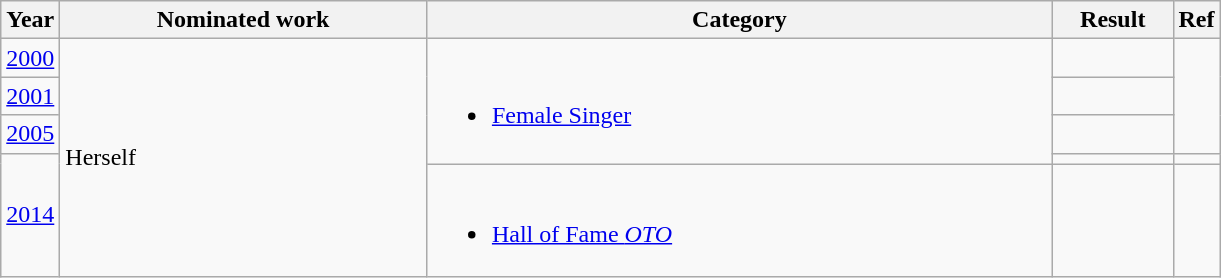<table class="wikitable">
<tr>
<th style="width:10px;">Year</th>
<th style="width:237px;">Nominated work</th>
<th style="width:410px;">Category</th>
<th style="width:73px;">Result</th>
<th>Ref</th>
</tr>
<tr>
<td><a href='#'>2000</a></td>
<td rowspan=5>Herself</td>
<td rowspan=4><br><ul><li><a href='#'>Female Singer</a></li></ul></td>
<td></td>
<td align=center rowspan=3></td>
</tr>
<tr>
<td><a href='#'>2001</a></td>
<td></td>
</tr>
<tr>
<td><a href='#'>2005</a></td>
<td></td>
</tr>
<tr>
<td rowspan=2><a href='#'>2014</a></td>
<td></td>
<td align=center></td>
</tr>
<tr>
<td><br><ul><li><a href='#'>Hall of Fame <em>OTO</em></a></li></ul></td>
<td></td>
<td align=center></td>
</tr>
</table>
